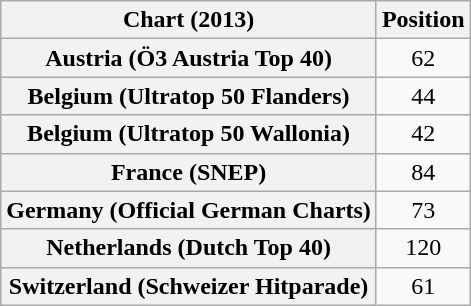<table class="wikitable sortable plainrowheaders" style="text-align:center">
<tr>
<th>Chart (2013)</th>
<th>Position</th>
</tr>
<tr>
<th scope="row">Austria (Ö3 Austria Top 40)</th>
<td>62</td>
</tr>
<tr>
<th scope="row">Belgium (Ultratop 50 Flanders)</th>
<td>44</td>
</tr>
<tr>
<th scope="row">Belgium (Ultratop 50 Wallonia)</th>
<td>42</td>
</tr>
<tr>
<th scope="row">France (SNEP)</th>
<td>84</td>
</tr>
<tr>
<th scope="row">Germany (Official German Charts)</th>
<td>73</td>
</tr>
<tr>
<th scope="row">Netherlands (Dutch Top 40)</th>
<td>120</td>
</tr>
<tr>
<th scope="row">Switzerland (Schweizer Hitparade)</th>
<td>61</td>
</tr>
</table>
